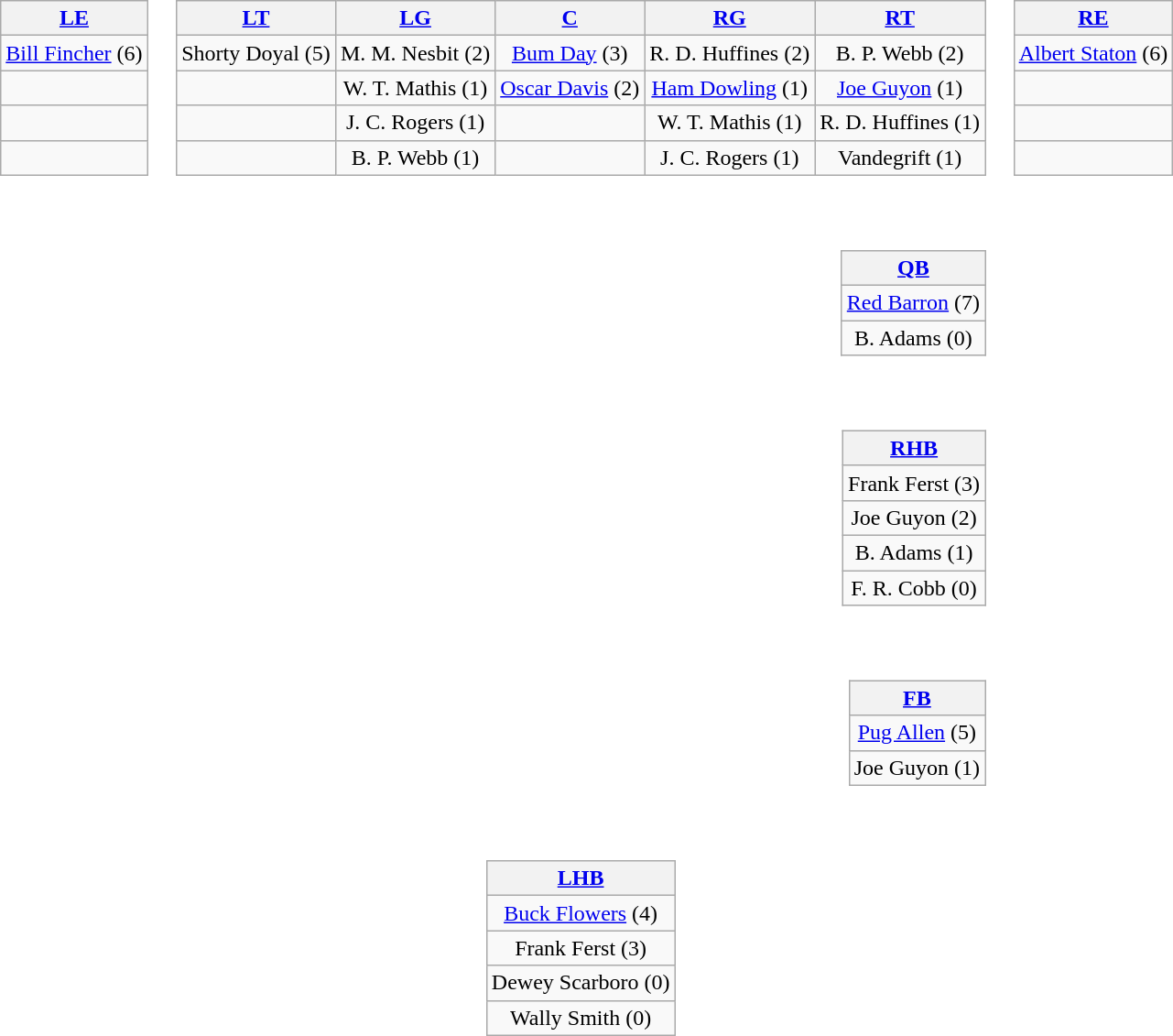<table>
<tr>
<td style="text-align:center;"><br><table style="width:100%">
<tr>
<td align="left"><br><table class="wikitable" style="text-align:center">
<tr>
<th><a href='#'>LE</a></th>
</tr>
<tr>
<td><a href='#'>Bill Fincher</a> (6)</td>
</tr>
<tr>
<td> </td>
</tr>
<tr>
<td> </td>
</tr>
<tr>
<td> </td>
</tr>
</table>
</td>
<td><br><table class="wikitable" style="text-align:center">
<tr>
<th><a href='#'>LT</a></th>
<th><a href='#'>LG</a></th>
<th><a href='#'>C</a></th>
<th><a href='#'>RG</a></th>
<th><a href='#'>RT</a></th>
</tr>
<tr>
<td>Shorty Doyal (5)</td>
<td>M. M. Nesbit (2)</td>
<td><a href='#'>Bum Day</a> (3)</td>
<td>R. D. Huffines (2)</td>
<td>B. P. Webb (2)</td>
</tr>
<tr>
<td></td>
<td>W. T. Mathis (1)</td>
<td><a href='#'>Oscar Davis</a> (2)</td>
<td><a href='#'>Ham Dowling</a> (1)</td>
<td><a href='#'>Joe Guyon</a> (1)</td>
</tr>
<tr>
<td></td>
<td>J. C. Rogers (1)</td>
<td></td>
<td>W. T. Mathis (1)</td>
<td>R. D. Huffines (1)</td>
</tr>
<tr>
<td></td>
<td>B. P. Webb (1)</td>
<td></td>
<td>J. C. Rogers (1)</td>
<td>Vandegrift (1)</td>
</tr>
</table>
</td>
<td><br><table class="wikitable" style="text-align:center">
<tr>
<th><a href='#'>RE</a></th>
</tr>
<tr>
<td><a href='#'>Albert Staton</a> (6)</td>
</tr>
<tr>
<td> </td>
</tr>
<tr>
<td> </td>
</tr>
<tr>
<td> </td>
</tr>
</table>
</td>
</tr>
<tr>
<td></td>
<td align="right"><br><table class="wikitable" style="text-align:center">
<tr>
<th><a href='#'>QB</a></th>
</tr>
<tr>
<td><a href='#'>Red Barron</a> (7)</td>
</tr>
<tr>
<td>B. Adams (0)</td>
</tr>
</table>
</td>
</tr>
<tr>
<td></td>
<td align="right"><br><table class="wikitable" style="text-align:center">
<tr>
<th><a href='#'>RHB</a></th>
</tr>
<tr>
<td>Frank Ferst (3)</td>
</tr>
<tr>
<td>Joe Guyon (2)</td>
</tr>
<tr>
<td>B. Adams (1)</td>
</tr>
<tr>
<td>F. R. Cobb (0)</td>
</tr>
</table>
</td>
</tr>
<tr>
<td></td>
<td align="right"><br><table class="wikitable" style="text-align:center">
<tr>
<th><a href='#'>FB</a></th>
</tr>
<tr>
<td><a href='#'>Pug Allen</a> (5)</td>
</tr>
<tr>
<td>Joe Guyon (1)</td>
</tr>
</table>
</td>
</tr>
<tr>
<td></td>
<td align="center"><br><table class="wikitable" style="text-align:center">
<tr>
<th><a href='#'>LHB</a></th>
</tr>
<tr>
<td><a href='#'>Buck Flowers</a> (4)</td>
</tr>
<tr>
<td>Frank Ferst (3)</td>
</tr>
<tr>
<td>Dewey Scarboro (0)</td>
</tr>
<tr>
<td>Wally Smith (0)</td>
</tr>
</table>
</td>
</tr>
<tr>
<td style="height:3em"></td>
</tr>
<tr>
<td style="text-align:center;"></td>
</tr>
</table>
</td>
</tr>
</table>
